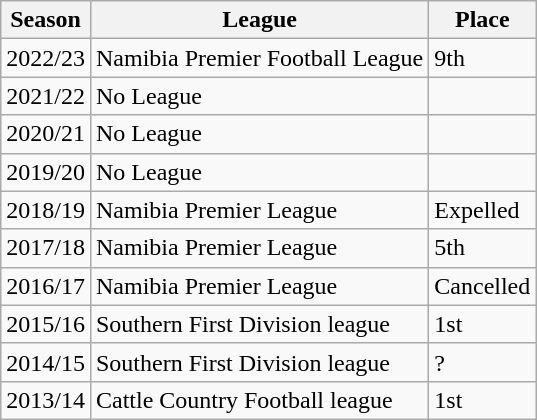<table class="wikitable">
<tr>
<th>Season</th>
<th>League</th>
<th>Place</th>
</tr>
<tr>
<td>2022/23</td>
<td>Namibia Premier Football League</td>
<td>9th</td>
</tr>
<tr>
<td>2021/22</td>
<td>No League</td>
<td></td>
</tr>
<tr>
<td>2020/21</td>
<td>No League</td>
<td></td>
</tr>
<tr>
<td>2019/20</td>
<td>No League</td>
<td></td>
</tr>
<tr>
<td>2018/19</td>
<td>Namibia Premier League</td>
<td>Expelled</td>
</tr>
<tr>
<td>2017/18</td>
<td>Namibia Premier League</td>
<td>5th</td>
</tr>
<tr>
<td>2016/17</td>
<td>Namibia Premier League</td>
<td>Cancelled</td>
</tr>
<tr>
<td>2015/16</td>
<td>Southern First Division league</td>
<td>1st</td>
</tr>
<tr>
<td>2014/15</td>
<td>Southern First Division league </td>
<td>?</td>
</tr>
<tr>
<td>2013/14</td>
<td>Cattle Country Football league</td>
<td>1st </td>
</tr>
</table>
